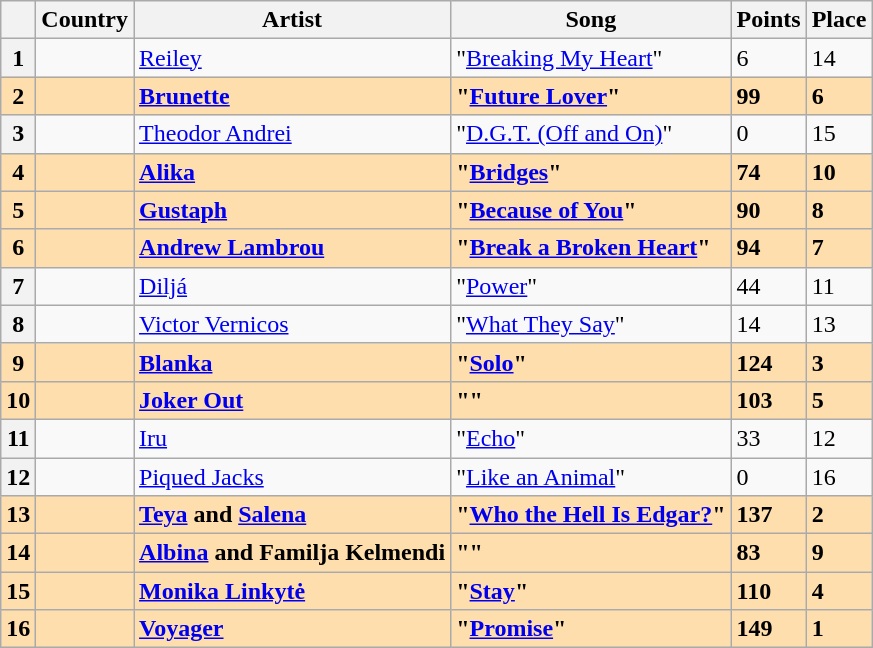<table class="wikitable sortable plainrowheaders">
<tr>
<th scope="col"></th>
<th scope="col">Country</th>
<th scope="col">Artist</th>
<th scope="col">Song</th>
<th scope="col">Points</th>
<th scope="col">Place</th>
</tr>
<tr>
<th scope="row" style="text-align:center;">1</th>
<td></td>
<td><a href='#'>Reiley</a></td>
<td>"<a href='#'>Breaking My Heart</a>"</td>
<td>6</td>
<td>14</td>
</tr>
<tr style="font-weight: bold; background: navajowhite;">
<th scope="row" style="text-align: center; font-weight: bold; background: navajowhite;">2</th>
<td></td>
<td><a href='#'>Brunette</a></td>
<td>"<a href='#'>Future Lover</a>"</td>
<td>99</td>
<td>6</td>
</tr>
<tr>
<th scope="row" style="text-align:center;">3</th>
<td></td>
<td><a href='#'>Theodor Andrei</a></td>
<td>"<a href='#'>D.G.T. (Off and On)</a>"</td>
<td>0</td>
<td>15</td>
</tr>
<tr style="font-weight: bold; background: navajowhite;">
<th scope="row" style="text-align: center; font-weight: bold; background: navajowhite;">4</th>
<td></td>
<td><a href='#'>Alika</a></td>
<td>"<a href='#'>Bridges</a>"</td>
<td>74</td>
<td>10</td>
</tr>
<tr style="font-weight: bold; background: navajowhite;">
<th scope="row" style="text-align: center; font-weight: bold; background: navajowhite;">5</th>
<td></td>
<td><a href='#'>Gustaph</a></td>
<td>"<a href='#'>Because of You</a>"</td>
<td>90</td>
<td>8</td>
</tr>
<tr style="font-weight: bold; background: navajowhite;">
<th scope="row" style="text-align: center; font-weight: bold; background: navajowhite;">6</th>
<td></td>
<td><a href='#'>Andrew Lambrou</a></td>
<td>"<a href='#'>Break a Broken Heart</a>"</td>
<td>94</td>
<td>7</td>
</tr>
<tr>
<th scope="row" style="text-align:center;">7</th>
<td></td>
<td><a href='#'>Diljá</a></td>
<td>"<a href='#'>Power</a>"</td>
<td>44</td>
<td>11</td>
</tr>
<tr>
<th scope="row" style="text-align:center;">8</th>
<td></td>
<td><a href='#'>Victor Vernicos</a></td>
<td>"<a href='#'>What They Say</a>"</td>
<td>14</td>
<td>13</td>
</tr>
<tr style="font-weight: bold; background: navajowhite;">
<th scope="row" style="text-align: center; font-weight: bold; background: navajowhite;">9</th>
<td></td>
<td><a href='#'>Blanka</a></td>
<td>"<a href='#'>Solo</a>"</td>
<td>124</td>
<td>3</td>
</tr>
<tr style="font-weight: bold; background: navajowhite;">
<th scope="row" style="text-align: center; font-weight: bold; background: navajowhite;">10</th>
<td></td>
<td><a href='#'>Joker Out</a></td>
<td>""</td>
<td>103</td>
<td>5</td>
</tr>
<tr>
<th scope="row" style="text-align:center;">11</th>
<td></td>
<td><a href='#'>Iru</a></td>
<td>"<a href='#'>Echo</a>"</td>
<td>33</td>
<td>12</td>
</tr>
<tr>
<th scope="row" style="text-align:center;">12</th>
<td></td>
<td><a href='#'>Piqued Jacks</a></td>
<td>"<a href='#'>Like an Animal</a>"</td>
<td>0</td>
<td>16</td>
</tr>
<tr style="font-weight: bold; background: navajowhite;">
<th scope="row" style="text-align: center; font-weight: bold; background: navajowhite;">13</th>
<td></td>
<td><a href='#'>Teya</a> and <a href='#'>Salena</a></td>
<td>"<a href='#'>Who the Hell Is Edgar?</a>"</td>
<td>137</td>
<td>2</td>
</tr>
<tr style="font-weight: bold; background: navajowhite;">
<th scope="row" style="text-align: center; font-weight: bold; background: navajowhite;">14</th>
<td></td>
<td><a href='#'>Albina</a> and Familja Kelmendi</td>
<td>""</td>
<td>83</td>
<td>9</td>
</tr>
<tr style="font-weight: bold; background: navajowhite;">
<th scope="row" style="text-align: center; font-weight: bold; background: navajowhite;">15</th>
<td></td>
<td><a href='#'>Monika Linkytė</a></td>
<td>"<a href='#'>Stay</a>"</td>
<td>110</td>
<td>4</td>
</tr>
<tr style="font-weight: bold; background: navajowhite;">
<th scope="row" style="text-align: center; font-weight: bold; background: navajowhite;">16</th>
<td></td>
<td><a href='#'>Voyager</a></td>
<td>"<a href='#'>Promise</a>"</td>
<td>149</td>
<td>1</td>
</tr>
</table>
